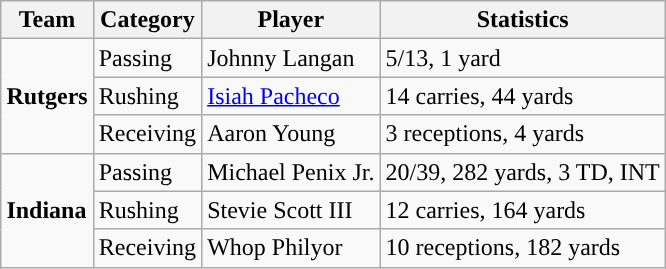<table class="wikitable" style="float: right;">
<tr>
<th>Team</th>
<th>Category</th>
<th>Player</th>
<th>Statistics</th>
</tr>
<tr>
<td rowspan=3><strong>Rutgers</strong></td>
<td>Passing</td>
<td>Johnny Langan</td>
<td>5/13, 1 yard</td>
</tr>
<tr>
<td>Rushing</td>
<td><a href='#'>Isiah Pacheco</a></td>
<td>14 carries, 44 yards</td>
</tr>
<tr>
<td>Receiving</td>
<td>Aaron Young</td>
<td>3 receptions, 4 yards</td>
</tr>
<tr>
<td rowspan=3><strong>Indiana</strong></td>
<td>Passing</td>
<td>Michael Penix Jr.</td>
<td>20/39, 282 yards, 3 TD, INT</td>
</tr>
<tr>
<td>Rushing</td>
<td>Stevie Scott III</td>
<td>12 carries, 164 yards</td>
</tr>
<tr>
<td>Receiving</td>
<td>Whop Philyor</td>
<td>10 receptions, 182 yards</td>
</tr>
</table>
